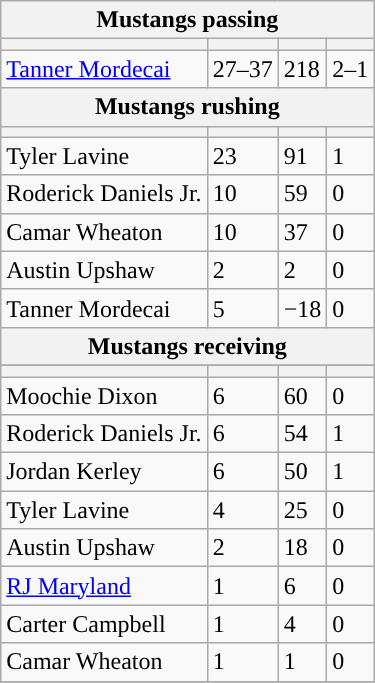<table class="wikitable plainrowheaders">
<tr>
<th colspan="6">Mustangs passing</th>
</tr>
<tr>
<th scope="col"></th>
<th scope="col"></th>
<th scope="col"></th>
<th scope="col"></th>
</tr>
<tr>
<td><a href='#'>Tanner Mordecai</a></td>
<td>27–37</td>
<td>218</td>
<td>2–1</td>
</tr>
<tr>
<th colspan="6">Mustangs rushing</th>
</tr>
<tr>
<th scope="col"></th>
<th scope="col"></th>
<th scope="col"></th>
<th scope="col"></th>
</tr>
<tr>
<td>Tyler Lavine</td>
<td>23</td>
<td>91</td>
<td>1</td>
</tr>
<tr>
<td>Roderick Daniels Jr.</td>
<td>10</td>
<td>59</td>
<td>0</td>
</tr>
<tr>
<td>Camar Wheaton</td>
<td>10</td>
<td>37</td>
<td>0</td>
</tr>
<tr>
<td>Austin Upshaw</td>
<td>2</td>
<td>2</td>
<td>0</td>
</tr>
<tr>
<td>Tanner Mordecai</td>
<td>5</td>
<td>−18</td>
<td>0</td>
</tr>
<tr>
<th colspan="6">Mustangs receiving</th>
</tr>
<tr>
</tr>
<tr>
<th scope="col"></th>
<th scope="col"></th>
<th scope="col"></th>
<th scope="col"></th>
</tr>
<tr>
<td>Moochie Dixon</td>
<td>6</td>
<td>60</td>
<td>0</td>
</tr>
<tr>
<td>Roderick Daniels Jr.</td>
<td>6</td>
<td>54</td>
<td>1</td>
</tr>
<tr>
<td>Jordan Kerley</td>
<td>6</td>
<td>50</td>
<td>1</td>
</tr>
<tr>
<td>Tyler Lavine</td>
<td>4</td>
<td>25</td>
<td>0</td>
</tr>
<tr>
<td>Austin Upshaw</td>
<td>2</td>
<td>18</td>
<td>0</td>
</tr>
<tr>
<td><a href='#'>RJ Maryland</a></td>
<td>1</td>
<td>6</td>
<td>0</td>
</tr>
<tr>
<td>Carter Campbell</td>
<td>1</td>
<td>4</td>
<td>0</td>
</tr>
<tr>
<td>Camar Wheaton</td>
<td>1</td>
<td>1</td>
<td>0</td>
</tr>
<tr>
</tr>
</table>
